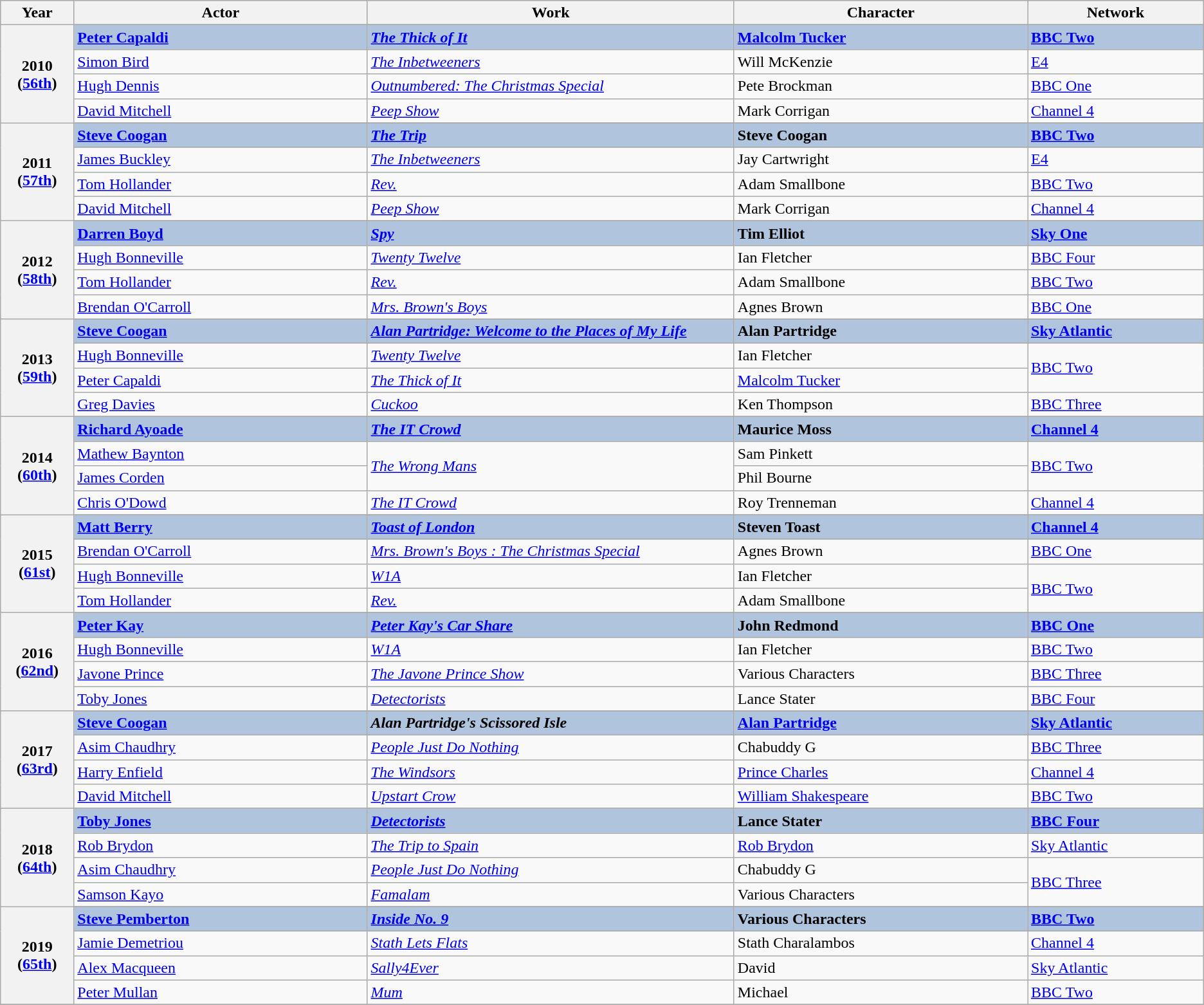<table class="wikitable">
<tr style="background:#bebebe;">
<th style="width:5%;">Year</th>
<th style="width:20%;">Actor</th>
<th style="width:25%;">Work</th>
<th style="width:20%;">Character</th>
<th style="width:12%;">Network</th>
</tr>
<tr>
<th row=scope rowspan=5 style="text-align:center"><strong>2010 <br>(<a href='#'>56th</a>)<br></strong></th>
</tr>
<tr style="background:#B0C4DE;">
<td><strong><a href='#'>Peter Capaldi</a></strong></td>
<td><strong><em><a href='#'>The Thick of It</a></em></strong></td>
<td><strong><a href='#'>Malcolm Tucker</a></strong></td>
<td><strong><a href='#'>BBC Two</a></strong></td>
</tr>
<tr>
<td><a href='#'>Simon Bird</a></td>
<td><em><a href='#'>The Inbetweeners</a></em></td>
<td>Will McKenzie</td>
<td><a href='#'>E4</a></td>
</tr>
<tr>
<td><a href='#'>Hugh Dennis</a></td>
<td><em><a href='#'>Outnumbered: The Christmas Special</a></em></td>
<td>Pete Brockman</td>
<td><a href='#'>BBC One</a></td>
</tr>
<tr>
<td><a href='#'>David Mitchell</a></td>
<td><em><a href='#'>Peep Show</a></em></td>
<td>Mark Corrigan</td>
<td><a href='#'>Channel 4</a></td>
</tr>
<tr>
<th row=scope rowspan=5 style="text-align:center"><strong>2011 <br>(<a href='#'>57th</a>)<br></strong></th>
</tr>
<tr style="background:#B0C4DE;">
<td><strong><a href='#'>Steve Coogan</a></strong></td>
<td><strong><em><a href='#'>The Trip</a></em></strong></td>
<td><strong>Steve Coogan</strong></td>
<td><strong><a href='#'>BBC Two</a></strong></td>
</tr>
<tr>
<td><a href='#'>James Buckley</a></td>
<td><em><a href='#'>The Inbetweeners</a></em></td>
<td>Jay Cartwright</td>
<td><a href='#'>E4</a></td>
</tr>
<tr>
<td><a href='#'>Tom Hollander</a></td>
<td><em><a href='#'>Rev.</a></em></td>
<td>Adam Smallbone</td>
<td rowspan="1"><a href='#'>BBC Two</a></td>
</tr>
<tr>
<td><a href='#'>David Mitchell</a></td>
<td><em><a href='#'>Peep Show</a></em></td>
<td>Mark Corrigan</td>
<td><a href='#'>Channel 4</a></td>
</tr>
<tr>
<th row=scope rowspan=5 style="text-align:center"><strong>2012 <br>(<a href='#'>58th</a>)<br></strong></th>
</tr>
<tr style="background:#B0C4DE;">
<td><strong><a href='#'>Darren Boyd</a></strong></td>
<td><strong><em><a href='#'>Spy</a></em></strong></td>
<td><strong>Tim Elliot</strong></td>
<td><strong><a href='#'>Sky One</a></strong></td>
</tr>
<tr>
<td><a href='#'>Hugh Bonneville</a></td>
<td><em><a href='#'>Twenty Twelve</a></em></td>
<td>Ian Fletcher</td>
<td><a href='#'>BBC Four</a></td>
</tr>
<tr>
<td><a href='#'>Tom Hollander</a></td>
<td><em><a href='#'>Rev.</a></em></td>
<td>Adam Smallbone</td>
<td><a href='#'>BBC Two</a></td>
</tr>
<tr>
<td><a href='#'>Brendan O'Carroll</a></td>
<td><em><a href='#'>Mrs. Brown's Boys</a></em></td>
<td>Agnes Brown</td>
<td><a href='#'>BBC One</a></td>
</tr>
<tr>
<th row=scope rowspan=5 style="text-align:center"><strong>2013 <br>(<a href='#'>59th</a>)<br></strong></th>
</tr>
<tr style="background:#B0C4DE;">
<td><strong><a href='#'>Steve Coogan</a></strong></td>
<td><strong><em><a href='#'>Alan Partridge: Welcome to the Places of My Life</a></em></strong></td>
<td><strong>Alan Partridge</strong></td>
<td><strong><a href='#'>Sky Atlantic</a></strong></td>
</tr>
<tr>
<td><a href='#'>Hugh Bonneville</a></td>
<td><em><a href='#'>Twenty Twelve</a></em></td>
<td>Ian Fletcher</td>
<td rowspan="2"><a href='#'>BBC Two</a></td>
</tr>
<tr>
<td><a href='#'>Peter Capaldi</a></td>
<td><em><a href='#'>The Thick of It</a></em></td>
<td><a href='#'>Malcolm Tucker</a></td>
</tr>
<tr>
<td><a href='#'>Greg Davies</a></td>
<td><em><a href='#'>Cuckoo</a></em></td>
<td>Ken Thompson</td>
<td><a href='#'>BBC Three</a></td>
</tr>
<tr>
<th row=scope rowspan=5 style="text-align:center"><strong>2014 <br>(<a href='#'>60th</a>)<br></strong></th>
</tr>
<tr style="background:#B0C4DE;">
<td><strong><a href='#'>Richard Ayoade</a></strong></td>
<td><strong><em><a href='#'>The IT Crowd</a></em></strong></td>
<td><strong>Maurice Moss</strong></td>
<td><strong><a href='#'>Channel 4</a></strong></td>
</tr>
<tr>
<td><a href='#'>Mathew Baynton</a></td>
<td rowspan="2"><em><a href='#'>The Wrong Mans</a></em></td>
<td>Sam Pinkett</td>
<td rowspan="2"><a href='#'>BBC Two</a></td>
</tr>
<tr>
<td><a href='#'>James Corden</a></td>
<td>Phil Bourne</td>
</tr>
<tr>
<td><a href='#'>Chris O'Dowd</a></td>
<td><em><a href='#'>The IT Crowd</a></em></td>
<td>Roy Trenneman</td>
<td><a href='#'>Channel 4</a></td>
</tr>
<tr>
<th row=scope rowspan=5 style="text-align:center"><strong>2015 <br>(<a href='#'>61st</a>)<br></strong></th>
</tr>
<tr style="background:#B0C4DE;">
<td><strong><a href='#'>Matt Berry</a></strong></td>
<td><strong><em><a href='#'>Toast of London</a></em></strong></td>
<td><strong>Steven Toast</strong></td>
<td><strong><a href='#'>Channel 4</a></strong></td>
</tr>
<tr>
<td><a href='#'>Brendan O'Carroll</a></td>
<td><em><a href='#'>Mrs. Brown's Boys : The Christmas Special</a></em></td>
<td>Agnes Brown</td>
<td><a href='#'>BBC One</a></td>
</tr>
<tr>
<td><a href='#'>Hugh Bonneville</a></td>
<td><em><a href='#'>W1A</a></em></td>
<td>Ian Fletcher</td>
<td rowspan="2"><a href='#'>BBC Two</a></td>
</tr>
<tr>
<td><a href='#'>Tom Hollander</a></td>
<td><em><a href='#'>Rev.</a></em></td>
<td>Adam Smallbone</td>
</tr>
<tr>
<th row=scope rowspan=5 style="text-align:center"><strong>2016 <br>(<a href='#'>62nd</a>)<br></strong></th>
</tr>
<tr style="background:#B0C4DE;">
<td><strong><a href='#'>Peter Kay</a></strong></td>
<td><strong><em><a href='#'>Peter Kay's Car Share</a></em></strong></td>
<td><strong>John Redmond</strong></td>
<td><strong><a href='#'>BBC One</a></strong></td>
</tr>
<tr>
<td><a href='#'>Hugh Bonneville</a></td>
<td><em><a href='#'>W1A</a></em></td>
<td>Ian Fletcher</td>
<td><a href='#'>BBC Two</a></td>
</tr>
<tr>
<td><a href='#'>Javone Prince</a></td>
<td><em><a href='#'>The Javone Prince Show</a></em></td>
<td>Various Characters</td>
<td><a href='#'>BBC Three</a></td>
</tr>
<tr>
<td><a href='#'>Toby Jones</a></td>
<td><em><a href='#'>Detectorists</a></em></td>
<td>Lance Stater</td>
<td><a href='#'>BBC Four</a></td>
</tr>
<tr>
<th row=scope rowspan=5 style="text-align:center"><strong>2017 <br>(<a href='#'>63rd</a>)<br></strong></th>
</tr>
<tr style="background:#B0C4DE;">
<td><strong><a href='#'>Steve Coogan</a></strong></td>
<td><strong><em>Alan Partridge's Scissored Isle</em></strong></td>
<td><strong><a href='#'>Alan Partridge</a></strong></td>
<td><strong><a href='#'>Sky Atlantic</a></strong></td>
</tr>
<tr>
<td><a href='#'>Asim Chaudhry</a></td>
<td><em><a href='#'>People Just Do Nothing</a></em></td>
<td>Chabuddy G</td>
<td><a href='#'>BBC Three</a></td>
</tr>
<tr>
<td><a href='#'>Harry Enfield</a></td>
<td><em><a href='#'>The Windsors</a></em></td>
<td><a href='#'>Prince Charles</a></td>
<td><a href='#'>Channel 4</a></td>
</tr>
<tr>
<td><a href='#'>David Mitchell</a></td>
<td><em><a href='#'>Upstart Crow</a></em></td>
<td><a href='#'>William Shakespeare</a></td>
<td><a href='#'>BBC Two</a></td>
</tr>
<tr>
<th row=scope rowspan=5 style="text-align:center"><strong>2018 <br>(<a href='#'>64th</a>)<br></strong></th>
</tr>
<tr style="background:#B0C4DE;">
<td><strong><a href='#'>Toby Jones</a></strong></td>
<td><strong><em><a href='#'>Detectorists</a></em></strong></td>
<td><strong>Lance Stater</strong></td>
<td><strong><a href='#'>BBC Four</a></strong></td>
</tr>
<tr>
<td><a href='#'>Rob Brydon</a></td>
<td><em><a href='#'>The Trip to Spain</a></em></td>
<td><a href='#'>Rob Brydon</a></td>
<td><a href='#'>Sky Atlantic</a></td>
</tr>
<tr>
<td><a href='#'>Asim Chaudhry</a></td>
<td><em><a href='#'>People Just Do Nothing</a></em></td>
<td>Chabuddy G</td>
<td rowspan="2"><a href='#'>BBC Three</a></td>
</tr>
<tr>
<td><a href='#'>Samson Kayo</a></td>
<td><em><a href='#'>Famalam</a></em></td>
<td>Various Characters</td>
</tr>
<tr>
<th row=scope rowspan=5 style="text-align:center"><strong>2019 <br>(<a href='#'>65th</a>)<br></strong></th>
</tr>
<tr style="background:#B0C4DE;">
<td><strong><a href='#'>Steve Pemberton</a></strong></td>
<td><strong><em><a href='#'>Inside No. 9</a></em></strong></td>
<td><strong>Various Characters</strong></td>
<td><strong><a href='#'>BBC Two</a></strong></td>
</tr>
<tr>
<td><a href='#'>Jamie Demetriou</a></td>
<td><em><a href='#'>Stath Lets Flats</a></em></td>
<td>Stath Charalambos</td>
<td><a href='#'>Channel 4</a></td>
</tr>
<tr>
<td><a href='#'>Alex Macqueen</a></td>
<td><em><a href='#'>Sally4Ever</a></em></td>
<td>David</td>
<td><a href='#'>Sky Atlantic</a></td>
</tr>
<tr>
<td><a href='#'>Peter Mullan</a></td>
<td><em><a href='#'>Mum</a></em></td>
<td>Michael</td>
<td><a href='#'>BBC Two</a></td>
</tr>
<tr>
</tr>
</table>
